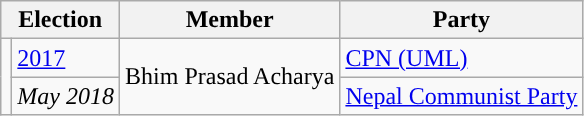<table class="wikitable">
<tr>
<th colspan="2">Election</th>
<th>Member</th>
<th>Party</th>
</tr>
<tr>
<td rowspan="2" style="background-color:"></td>
<td><a href='#'>2017</a></td>
<td rowspan="2">Bhim Prasad Acharya</td>
<td><a href='#'>CPN (UML)</a></td>
</tr>
<tr>
<td><em>May 2018</em></td>
<td><a href='#'>Nepal Communist Party</a></td>
</tr>
</table>
